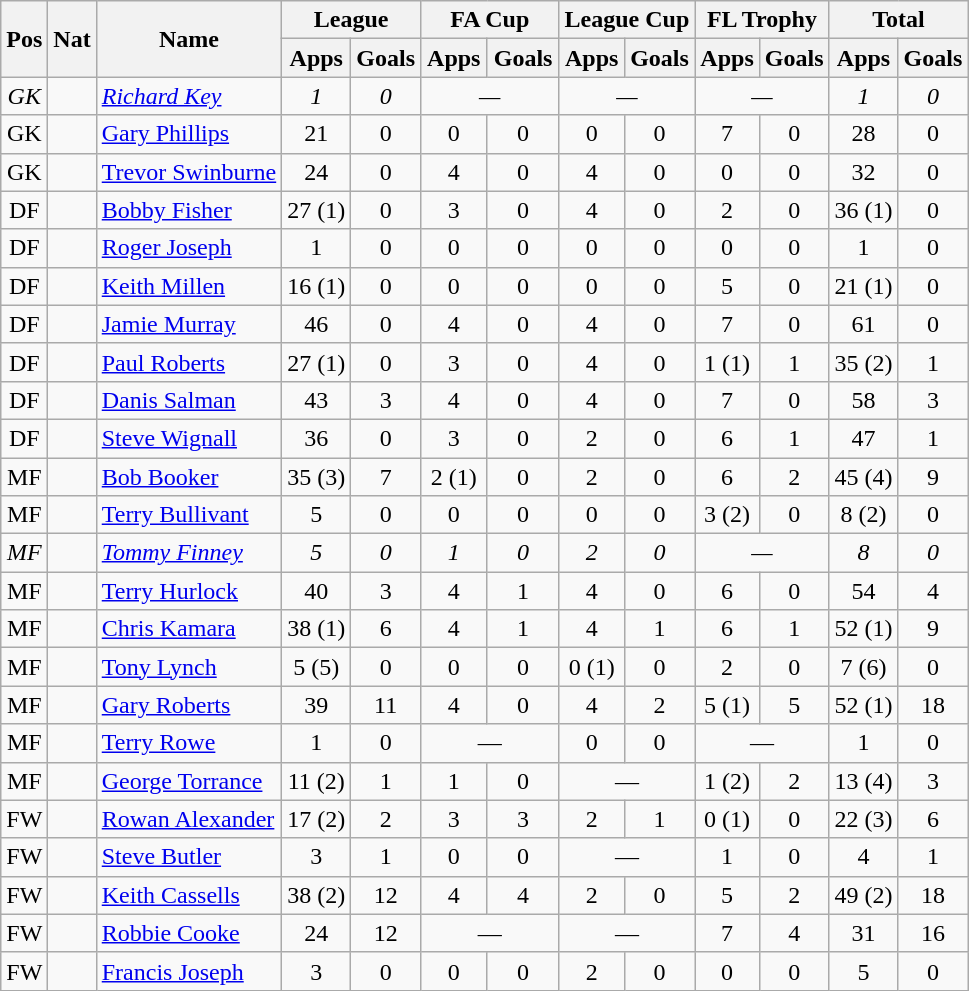<table class="wikitable" style="text-align:center">
<tr>
<th rowspan="2">Pos</th>
<th rowspan="2">Nat</th>
<th rowspan="2">Name</th>
<th colspan="2" style="width:85px;">League</th>
<th colspan="2" style="width:85px;">FA Cup</th>
<th colspan="2">League Cup</th>
<th colspan="2">FL Trophy</th>
<th colspan="2" style="width:85px;">Total</th>
</tr>
<tr>
<th>Apps</th>
<th>Goals</th>
<th>Apps</th>
<th>Goals</th>
<th>Apps</th>
<th>Goals</th>
<th>Apps</th>
<th>Goals</th>
<th>Apps</th>
<th>Goals</th>
</tr>
<tr>
<td><em>GK</em></td>
<td><em></em></td>
<td style="text-align:left;"><em><a href='#'>Richard Key</a></em></td>
<td><em>1</em></td>
<td><em>0</em></td>
<td colspan="2"><em>—</em></td>
<td colspan="2"><em>—</em></td>
<td colspan="2"><em>—</em></td>
<td><em>1</em></td>
<td><em>0</em></td>
</tr>
<tr>
<td>GK</td>
<td></td>
<td style="text-align:left;"><a href='#'>Gary Phillips</a></td>
<td>21</td>
<td>0</td>
<td>0</td>
<td>0</td>
<td>0</td>
<td>0</td>
<td>7</td>
<td>0</td>
<td>28</td>
<td>0</td>
</tr>
<tr>
<td>GK</td>
<td></td>
<td style="text-align:left;"><a href='#'>Trevor Swinburne</a></td>
<td>24</td>
<td>0</td>
<td>4</td>
<td>0</td>
<td>4</td>
<td>0</td>
<td>0</td>
<td>0</td>
<td>32</td>
<td>0</td>
</tr>
<tr>
<td>DF</td>
<td></td>
<td style="text-align:left;"><a href='#'>Bobby Fisher</a></td>
<td>27 (1)</td>
<td>0</td>
<td>3</td>
<td>0</td>
<td>4</td>
<td>0</td>
<td>2</td>
<td>0</td>
<td>36 (1)</td>
<td>0</td>
</tr>
<tr>
<td>DF</td>
<td></td>
<td style="text-align:left;"><a href='#'>Roger Joseph</a></td>
<td>1</td>
<td>0</td>
<td>0</td>
<td>0</td>
<td>0</td>
<td>0</td>
<td>0</td>
<td>0</td>
<td>1</td>
<td>0</td>
</tr>
<tr>
<td>DF</td>
<td></td>
<td style="text-align:left;"><a href='#'>Keith Millen</a></td>
<td>16 (1)</td>
<td>0</td>
<td>0</td>
<td>0</td>
<td>0</td>
<td>0</td>
<td>5</td>
<td>0</td>
<td>21 (1)</td>
<td>0</td>
</tr>
<tr>
<td>DF</td>
<td></td>
<td style="text-align:left;"><a href='#'>Jamie Murray</a></td>
<td>46</td>
<td>0</td>
<td>4</td>
<td>0</td>
<td>4</td>
<td>0</td>
<td>7</td>
<td>0</td>
<td>61</td>
<td>0</td>
</tr>
<tr>
<td>DF</td>
<td></td>
<td style="text-align:left;"><a href='#'>Paul Roberts</a></td>
<td>27 (1)</td>
<td>0</td>
<td>3</td>
<td>0</td>
<td>4</td>
<td>0</td>
<td>1 (1)</td>
<td>1</td>
<td>35 (2)</td>
<td>1</td>
</tr>
<tr>
<td>DF</td>
<td></td>
<td style="text-align:left;"><a href='#'>Danis Salman</a></td>
<td>43</td>
<td>3</td>
<td>4</td>
<td>0</td>
<td>4</td>
<td>0</td>
<td>7</td>
<td>0</td>
<td>58</td>
<td>3</td>
</tr>
<tr>
<td>DF</td>
<td></td>
<td style="text-align:left;"><a href='#'>Steve Wignall</a></td>
<td>36</td>
<td>0</td>
<td>3</td>
<td>0</td>
<td>2</td>
<td>0</td>
<td>6</td>
<td>1</td>
<td>47</td>
<td>1</td>
</tr>
<tr>
<td>MF</td>
<td></td>
<td style="text-align:left;"><a href='#'>Bob Booker</a></td>
<td>35 (3)</td>
<td>7</td>
<td>2 (1)</td>
<td>0</td>
<td>2</td>
<td>0</td>
<td>6</td>
<td>2</td>
<td>45 (4)</td>
<td>9</td>
</tr>
<tr>
<td>MF</td>
<td></td>
<td style="text-align:left;"><a href='#'>Terry Bullivant</a></td>
<td>5</td>
<td>0</td>
<td>0</td>
<td>0</td>
<td>0</td>
<td>0</td>
<td>3 (2)</td>
<td>0</td>
<td>8 (2)</td>
<td>0</td>
</tr>
<tr>
<td><em>MF</em></td>
<td><em></em></td>
<td style="text-align:left;"><em><a href='#'>Tommy Finney</a></em></td>
<td><em>5</em></td>
<td><em>0</em></td>
<td><em>1</em></td>
<td><em>0</em></td>
<td><em>2</em></td>
<td><em>0</em></td>
<td colspan="2"><em>—</em></td>
<td><em>8</em></td>
<td><em>0</em></td>
</tr>
<tr>
<td>MF</td>
<td></td>
<td style="text-align:left;"><a href='#'>Terry Hurlock</a></td>
<td>40</td>
<td>3</td>
<td>4</td>
<td>1</td>
<td>4</td>
<td>0</td>
<td>6</td>
<td>0</td>
<td>54</td>
<td>4</td>
</tr>
<tr>
<td>MF</td>
<td></td>
<td style="text-align:left;"><a href='#'>Chris Kamara</a></td>
<td>38 (1)</td>
<td>6</td>
<td>4</td>
<td>1</td>
<td>4</td>
<td>1</td>
<td>6</td>
<td>1</td>
<td>52 (1)</td>
<td>9</td>
</tr>
<tr>
<td>MF</td>
<td></td>
<td style="text-align:left;"><a href='#'>Tony Lynch</a></td>
<td>5 (5)</td>
<td>0</td>
<td>0</td>
<td>0</td>
<td>0 (1)</td>
<td>0</td>
<td>2</td>
<td>0</td>
<td>7 (6)</td>
<td>0</td>
</tr>
<tr>
<td>MF</td>
<td></td>
<td style="text-align:left;"><a href='#'>Gary Roberts</a></td>
<td>39</td>
<td>11</td>
<td>4</td>
<td>0</td>
<td>4</td>
<td>2</td>
<td>5 (1)</td>
<td>5</td>
<td>52 (1)</td>
<td>18</td>
</tr>
<tr>
<td>MF</td>
<td></td>
<td style="text-align:left;"><a href='#'>Terry Rowe</a></td>
<td>1</td>
<td>0</td>
<td colspan="2">—</td>
<td>0</td>
<td>0</td>
<td colspan="2">—</td>
<td>1</td>
<td>0</td>
</tr>
<tr>
<td>MF</td>
<td></td>
<td style="text-align:left;"><a href='#'>George Torrance</a></td>
<td>11 (2)</td>
<td>1</td>
<td>1</td>
<td>0</td>
<td colspan="2">—</td>
<td>1 (2)</td>
<td>2</td>
<td>13 (4)</td>
<td>3</td>
</tr>
<tr>
<td>FW</td>
<td></td>
<td style="text-align:left;"><a href='#'>Rowan Alexander</a></td>
<td>17 (2)</td>
<td>2</td>
<td>3</td>
<td>3</td>
<td>2</td>
<td>1</td>
<td>0 (1)</td>
<td>0</td>
<td>22 (3)</td>
<td>6</td>
</tr>
<tr>
<td>FW</td>
<td></td>
<td style="text-align:left;"><a href='#'>Steve Butler</a></td>
<td>3</td>
<td>1</td>
<td>0</td>
<td>0</td>
<td colspan="2">—</td>
<td>1</td>
<td>0</td>
<td>4</td>
<td>1</td>
</tr>
<tr>
<td>FW</td>
<td></td>
<td style="text-align:left;"><a href='#'>Keith Cassells</a></td>
<td>38 (2)</td>
<td>12</td>
<td>4</td>
<td>4</td>
<td>2</td>
<td>0</td>
<td>5</td>
<td>2</td>
<td>49 (2)</td>
<td>18</td>
</tr>
<tr>
<td>FW</td>
<td></td>
<td style="text-align:left;"><a href='#'>Robbie Cooke</a></td>
<td>24</td>
<td>12</td>
<td colspan="2">—</td>
<td colspan="2">—</td>
<td>7</td>
<td>4</td>
<td>31</td>
<td>16</td>
</tr>
<tr>
<td>FW</td>
<td></td>
<td style="text-align:left;"><a href='#'>Francis Joseph</a></td>
<td>3</td>
<td>0</td>
<td>0</td>
<td>0</td>
<td>2</td>
<td>0</td>
<td>0</td>
<td>0</td>
<td>5</td>
<td>0</td>
</tr>
</table>
